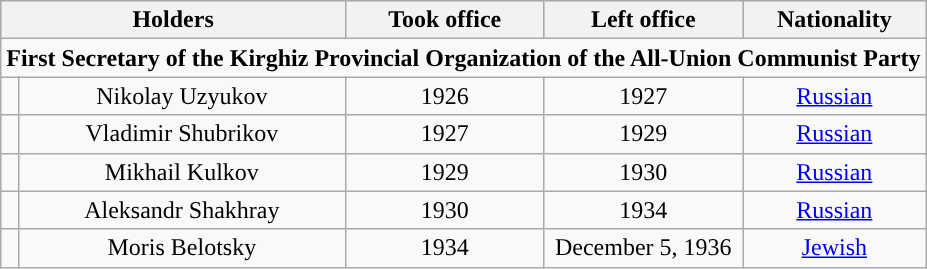<table class="wikitable" style="text-align:center">
<tr style="background:#cccccc">
<th colspan="2" width="150">Holders</th>
<th rowspan="1" width="125">Took office</th>
<th rowspan="1" width="125">Left office</th>
<th>Nationality</th>
</tr>
<tr>
<td colspan="6" align=center><strong>First Secretary of the Kirghiz Provincial Organization of the All-Union Communist Party</strong></td>
</tr>
<tr>
<td rowspan="1" style="background-color: "></td>
<td rowspan=1>Nikolay Uzyukov<br></td>
<td rowspan=1>1926<br></td>
<td rowspan=1>1927<br></td>
<td rowspan=1><a href='#'>Russian</a><br></td>
</tr>
<tr>
<td rowspan="1" style="background-color: "></td>
<td rowspan=1>Vladimir Shubrikov<br></td>
<td rowspan=1>1927<br></td>
<td rowspan=1>1929<br></td>
<td rowspan=1><a href='#'>Russian</a><br></td>
</tr>
<tr>
<td rowspan="1" style="background-color: "></td>
<td rowspan=1>Mikhail Kulkov<br></td>
<td rowspan=1>1929<br></td>
<td rowspan=1>1930<br></td>
<td rowspan=1><a href='#'>Russian</a><br></td>
</tr>
<tr>
<td rowspan="1" style="background-color: "></td>
<td rowspan=1>Aleksandr Shakhray<br></td>
<td rowspan=1>1930<br></td>
<td rowspan=1>1934<br></td>
<td rowspan=1><a href='#'>Russian</a><br></td>
</tr>
<tr>
<td rowspan="1" style="background-color: "></td>
<td rowspan=1>Moris Belotsky<br></td>
<td rowspan=1>1934<br></td>
<td rowspan=1>December 5, 1936<br></td>
<td rowspan=1><a href='#'>Jewish</a><br></td>
</tr>
</table>
